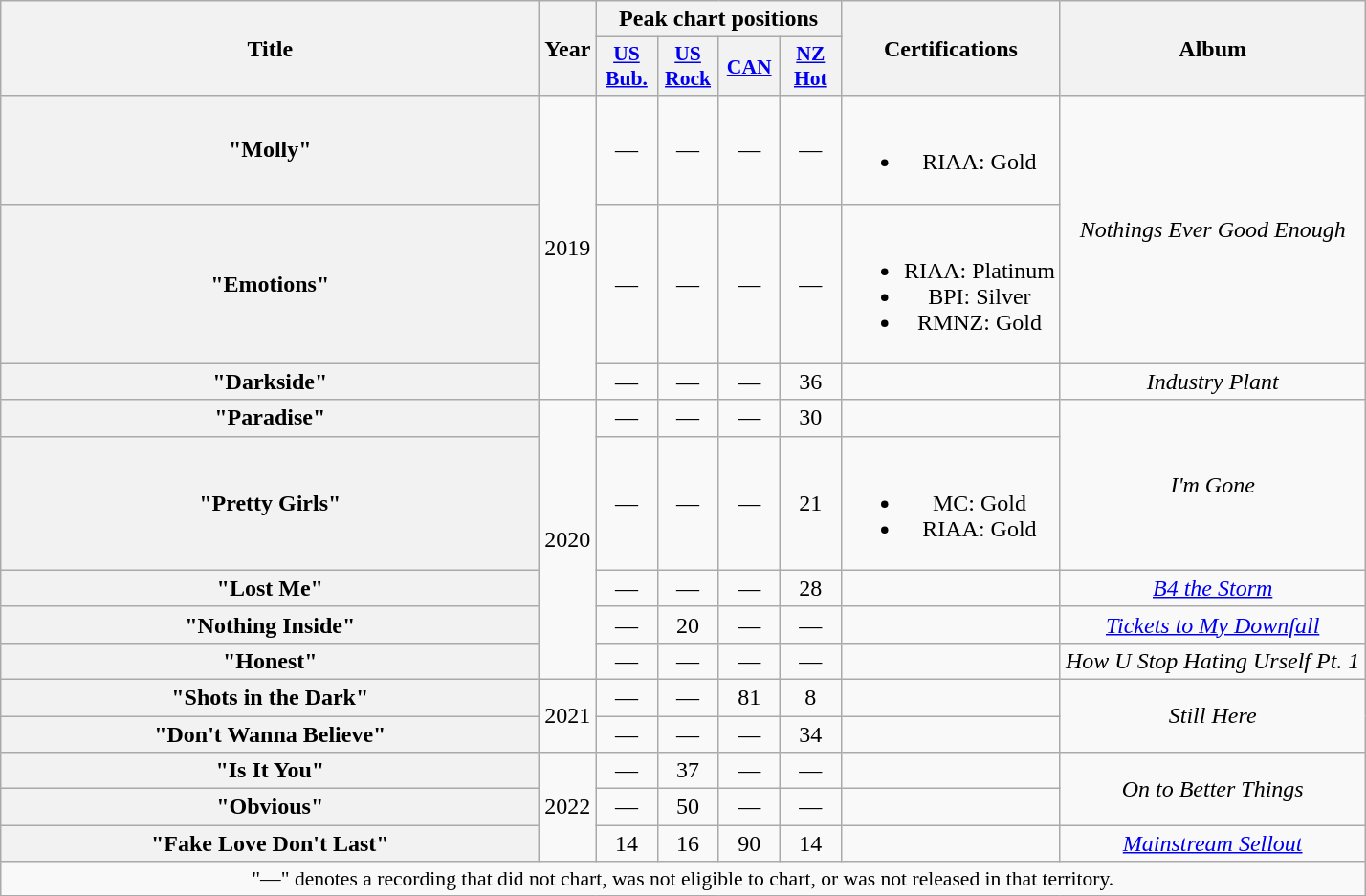<table class="wikitable plainrowheaders" style="text-align:center;">
<tr>
<th scope="col" rowspan="2" style="width:23em;">Title</th>
<th scope="col" rowspan="2" style="width:1em;">Year</th>
<th scope="col" colspan="4">Peak chart positions</th>
<th scope="col" rowspan="2">Certifications</th>
<th scope="col" rowspan="2">Album</th>
</tr>
<tr>
<th scope="col" style="width:2.5em;font-size:90%;"><a href='#'>US<br>Bub.</a><br></th>
<th scope="col" style="width:2.5em; font-size:90%;"><a href='#'>US<br>Rock</a><br></th>
<th scope="col" style="width:2.5em;font-size:90%;"><a href='#'>CAN</a><br></th>
<th scope="col" style="width:2.5em;font-size:90%;"><a href='#'>NZ<br>Hot</a><br></th>
</tr>
<tr>
<th scope="row">"Molly"<br></th>
<td rowspan="3">2019</td>
<td>—</td>
<td>—</td>
<td>—</td>
<td>—</td>
<td><br><ul><li>RIAA: Gold</li></ul></td>
<td rowspan="2"><em>Nothings Ever Good Enough</em></td>
</tr>
<tr>
<th scope="row">"Emotions"</th>
<td>—</td>
<td>—</td>
<td>—</td>
<td>—</td>
<td><br><ul><li>RIAA: Platinum</li><li>BPI: Silver</li><li>RMNZ: Gold</li></ul></td>
</tr>
<tr>
<th scope="row">"Darkside"<br></th>
<td>—</td>
<td>—</td>
<td>—</td>
<td>36</td>
<td></td>
<td><em>Industry Plant</em></td>
</tr>
<tr>
<th scope="row">"Paradise"</th>
<td rowspan="5">2020</td>
<td>—</td>
<td>—</td>
<td>—</td>
<td>30</td>
<td></td>
<td rowspan="2"><em>I'm Gone</em></td>
</tr>
<tr>
<th scope="row">"Pretty Girls"</th>
<td>—</td>
<td>—</td>
<td>—</td>
<td>21</td>
<td><br><ul><li>MC: Gold</li><li>RIAA: Gold</li></ul></td>
</tr>
<tr>
<th scope="row">"Lost Me"<br></th>
<td>—</td>
<td>—</td>
<td>—</td>
<td>28</td>
<td></td>
<td><em><a href='#'>B4 the Storm</a></em></td>
</tr>
<tr>
<th scope="row">"Nothing Inside"<br></th>
<td>—</td>
<td>20</td>
<td>—</td>
<td>—</td>
<td></td>
<td><em><a href='#'>Tickets to My Downfall</a></em></td>
</tr>
<tr>
<th scope="row">"Honest"<br></th>
<td>—</td>
<td>—</td>
<td>—</td>
<td>—</td>
<td></td>
<td><em>How U Stop Hating Urself Pt. 1</em></td>
</tr>
<tr>
<th scope="row">"Shots in the Dark"<br></th>
<td rowspan="2">2021</td>
<td>—</td>
<td>—</td>
<td>81</td>
<td>8</td>
<td></td>
<td rowspan="2"><em>Still Here</em></td>
</tr>
<tr>
<th scope="row">"Don't Wanna Believe"</th>
<td>—</td>
<td>—</td>
<td>—</td>
<td>34</td>
<td></td>
</tr>
<tr>
<th scope="row">"Is It You"</th>
<td rowspan="3">2022</td>
<td>—</td>
<td>37</td>
<td>—</td>
<td>—</td>
<td></td>
<td rowspan="2"><em>On to Better Things</em></td>
</tr>
<tr>
<th scope="row">"Obvious"<br></th>
<td>—</td>
<td>50</td>
<td>—</td>
<td>—</td>
<td></td>
</tr>
<tr>
<th scope="row">"Fake Love Don't Last"<br></th>
<td>14</td>
<td>16</td>
<td>90</td>
<td>14</td>
<td></td>
<td><em><a href='#'>Mainstream Sellout</a></em></td>
</tr>
<tr>
<td colspan="8" style="font-size:90%">"—" denotes a recording that did not chart, was not eligible to chart, or was not released in that territory.</td>
</tr>
</table>
